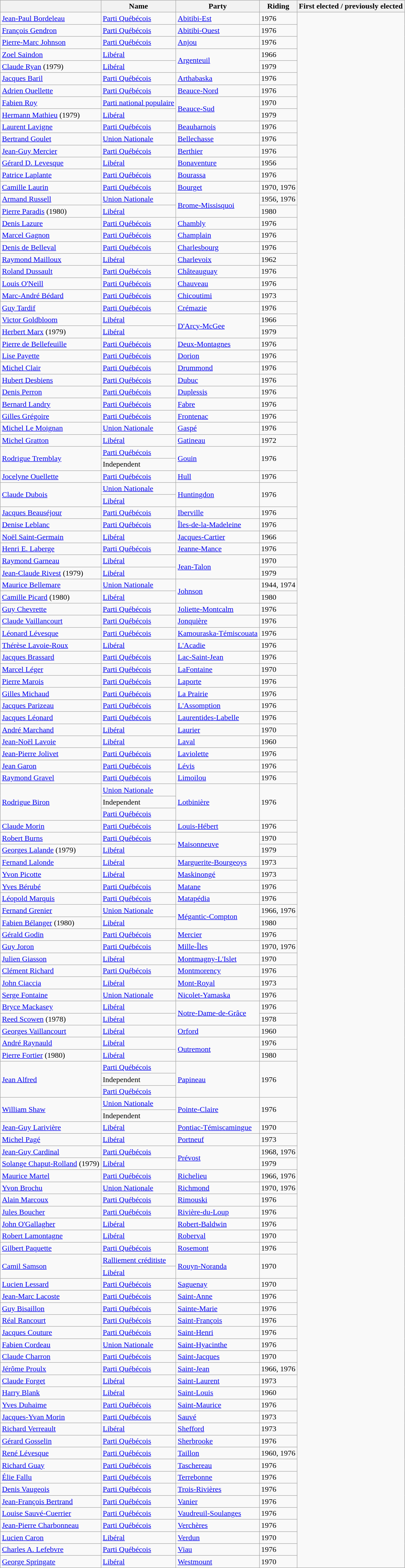<table class="wikitable sortable">
<tr>
<th></th>
<th>Name</th>
<th>Party</th>
<th>Riding</th>
<th>First elected / previously elected</th>
</tr>
<tr>
<td><a href='#'>Jean-Paul Bordeleau</a></td>
<td><a href='#'>Parti Québécois</a></td>
<td><a href='#'>Abitibi-Est</a></td>
<td>1976</td>
</tr>
<tr>
<td><a href='#'>François Gendron</a></td>
<td><a href='#'>Parti Québécois</a></td>
<td><a href='#'>Abitibi-Ouest</a></td>
<td>1976</td>
</tr>
<tr>
<td><a href='#'>Pierre-Marc Johnson</a></td>
<td><a href='#'>Parti Québécois</a></td>
<td><a href='#'>Anjou</a></td>
<td>1976</td>
</tr>
<tr>
<td><a href='#'>Zoel Saindon</a></td>
<td><a href='#'>Libéral</a></td>
<td rowspan=2><a href='#'>Argenteuil</a></td>
<td>1966</td>
</tr>
<tr>
<td><a href='#'>Claude Ryan</a> (1979)</td>
<td><a href='#'>Libéral</a></td>
<td>1979</td>
</tr>
<tr>
<td><a href='#'>Jacques Baril</a></td>
<td><a href='#'>Parti Québécois</a></td>
<td><a href='#'>Arthabaska</a></td>
<td>1976</td>
</tr>
<tr>
<td><a href='#'>Adrien Ouellette</a></td>
<td><a href='#'>Parti Québécois</a></td>
<td><a href='#'>Beauce-Nord</a></td>
<td>1976</td>
</tr>
<tr>
<td><a href='#'>Fabien Roy</a></td>
<td><a href='#'>Parti national populaire</a></td>
<td rowspan=2><a href='#'>Beauce-Sud</a></td>
<td>1970</td>
</tr>
<tr>
<td><a href='#'>Hermann Mathieu</a> (1979)</td>
<td><a href='#'>Libéral</a></td>
<td>1979</td>
</tr>
<tr>
<td><a href='#'>Laurent Lavigne</a></td>
<td><a href='#'>Parti Québécois</a></td>
<td><a href='#'>Beauharnois</a></td>
<td>1976</td>
</tr>
<tr>
<td><a href='#'>Bertrand Goulet</a></td>
<td><a href='#'>Union Nationale</a></td>
<td><a href='#'>Bellechasse</a></td>
<td>1976</td>
</tr>
<tr>
<td><a href='#'>Jean-Guy Mercier</a></td>
<td><a href='#'>Parti Québécois</a></td>
<td><a href='#'>Berthier</a></td>
<td>1976</td>
</tr>
<tr>
<td><a href='#'>Gérard D. Levesque</a></td>
<td><a href='#'>Libéral</a></td>
<td><a href='#'>Bonaventure</a></td>
<td>1956</td>
</tr>
<tr>
<td><a href='#'>Patrice Laplante</a></td>
<td><a href='#'>Parti Québécois</a></td>
<td><a href='#'>Bourassa</a></td>
<td>1976</td>
</tr>
<tr>
<td><a href='#'>Camille Laurin</a></td>
<td><a href='#'>Parti Québécois</a></td>
<td><a href='#'>Bourget</a></td>
<td>1970, 1976</td>
</tr>
<tr>
<td><a href='#'>Armand Russell</a></td>
<td><a href='#'>Union Nationale</a></td>
<td rowspan=2><a href='#'>Brome-Missisquoi</a></td>
<td>1956, 1976</td>
</tr>
<tr>
<td><a href='#'>Pierre Paradis</a> (1980)</td>
<td><a href='#'>Libéral</a></td>
<td>1980</td>
</tr>
<tr>
<td><a href='#'>Denis Lazure</a></td>
<td><a href='#'>Parti Québécois</a></td>
<td><a href='#'>Chambly</a></td>
<td>1976</td>
</tr>
<tr>
<td><a href='#'>Marcel Gagnon</a></td>
<td><a href='#'>Parti Québécois</a></td>
<td><a href='#'>Champlain</a></td>
<td>1976</td>
</tr>
<tr>
<td><a href='#'>Denis de Belleval</a></td>
<td><a href='#'>Parti Québécois</a></td>
<td><a href='#'>Charlesbourg</a></td>
<td>1976</td>
</tr>
<tr>
<td><a href='#'>Raymond Mailloux</a></td>
<td><a href='#'>Libéral</a></td>
<td><a href='#'>Charlevoix</a></td>
<td>1962</td>
</tr>
<tr>
<td><a href='#'>Roland Dussault</a></td>
<td><a href='#'>Parti Québécois</a></td>
<td><a href='#'>Châteauguay</a></td>
<td>1976</td>
</tr>
<tr>
<td><a href='#'>Louis O'Neill</a></td>
<td><a href='#'>Parti Québécois</a></td>
<td><a href='#'>Chauveau</a></td>
<td>1976</td>
</tr>
<tr>
<td><a href='#'>Marc-André Bédard</a></td>
<td><a href='#'>Parti Québécois</a></td>
<td><a href='#'>Chicoutimi</a></td>
<td>1973</td>
</tr>
<tr>
<td><a href='#'>Guy Tardif</a></td>
<td><a href='#'>Parti Québécois</a></td>
<td><a href='#'>Crémazie</a></td>
<td>1976</td>
</tr>
<tr>
<td><a href='#'>Victor Goldbloom</a></td>
<td><a href='#'>Libéral</a></td>
<td rowspan=2><a href='#'>D'Arcy-McGee</a></td>
<td>1966</td>
</tr>
<tr>
<td><a href='#'>Herbert Marx</a> (1979)</td>
<td><a href='#'>Libéral</a></td>
<td>1979</td>
</tr>
<tr>
<td><a href='#'>Pierre de Bellefeuille</a></td>
<td><a href='#'>Parti Québécois</a></td>
<td><a href='#'>Deux-Montagnes</a></td>
<td>1976</td>
</tr>
<tr>
<td><a href='#'>Lise Payette</a></td>
<td><a href='#'>Parti Québécois</a></td>
<td><a href='#'>Dorion</a></td>
<td>1976</td>
</tr>
<tr>
<td><a href='#'>Michel Clair</a></td>
<td><a href='#'>Parti Québécois</a></td>
<td><a href='#'>Drummond</a></td>
<td>1976</td>
</tr>
<tr>
<td><a href='#'>Hubert Desbiens</a></td>
<td><a href='#'>Parti Québécois</a></td>
<td><a href='#'>Dubuc</a></td>
<td>1976</td>
</tr>
<tr>
<td><a href='#'>Denis Perron</a></td>
<td><a href='#'>Parti Québécois</a></td>
<td><a href='#'>Duplessis</a></td>
<td>1976</td>
</tr>
<tr>
<td><a href='#'>Bernard Landry</a></td>
<td><a href='#'>Parti Québécois</a></td>
<td><a href='#'>Fabre</a></td>
<td>1976</td>
</tr>
<tr>
<td><a href='#'>Gilles Grégoire</a></td>
<td><a href='#'>Parti Québécois</a></td>
<td><a href='#'>Frontenac</a></td>
<td>1976</td>
</tr>
<tr>
<td><a href='#'>Michel Le Moignan</a></td>
<td><a href='#'>Union Nationale</a></td>
<td><a href='#'>Gaspé</a></td>
<td>1976</td>
</tr>
<tr>
<td><a href='#'>Michel Gratton</a></td>
<td><a href='#'>Libéral</a></td>
<td><a href='#'>Gatineau</a></td>
<td>1972</td>
</tr>
<tr>
<td rowspan=2><a href='#'>Rodrigue Tremblay</a></td>
<td><a href='#'>Parti Québécois</a></td>
<td rowspan=2><a href='#'>Gouin</a></td>
<td rowspan=2>1976</td>
</tr>
<tr>
<td>Independent</td>
</tr>
<tr>
<td><a href='#'>Jocelyne Ouellette</a></td>
<td><a href='#'>Parti Québécois</a></td>
<td><a href='#'>Hull</a></td>
<td>1976</td>
</tr>
<tr>
<td rowspan=2><a href='#'>Claude Dubois</a></td>
<td><a href='#'>Union Nationale</a></td>
<td rowspan=2><a href='#'>Huntingdon</a></td>
<td rowspan=2>1976</td>
</tr>
<tr>
<td><a href='#'>Libéral</a></td>
</tr>
<tr>
<td><a href='#'>Jacques Beauséjour</a></td>
<td><a href='#'>Parti Québécois</a></td>
<td><a href='#'>Iberville</a></td>
<td>1976</td>
</tr>
<tr>
<td><a href='#'>Denise Leblanc</a></td>
<td><a href='#'>Parti Québécois</a></td>
<td><a href='#'>Îles-de-la-Madeleine</a></td>
<td>1976</td>
</tr>
<tr>
<td><a href='#'>Noël Saint-Germain</a></td>
<td><a href='#'>Libéral</a></td>
<td><a href='#'>Jacques-Cartier</a></td>
<td>1966</td>
</tr>
<tr>
<td><a href='#'>Henri E. Laberge</a></td>
<td><a href='#'>Parti Québécois</a></td>
<td><a href='#'>Jeanne-Mance</a></td>
<td>1976</td>
</tr>
<tr>
<td><a href='#'>Raymond Garneau</a></td>
<td><a href='#'>Libéral</a></td>
<td rowspan=2><a href='#'>Jean-Talon</a></td>
<td>1970</td>
</tr>
<tr>
<td><a href='#'>Jean-Claude Rivest</a> (1979)</td>
<td><a href='#'>Libéral</a></td>
<td>1979</td>
</tr>
<tr>
<td><a href='#'>Maurice Bellemare</a></td>
<td><a href='#'>Union Nationale</a></td>
<td rowspan=2><a href='#'>Johnson</a></td>
<td>1944, 1974</td>
</tr>
<tr>
<td><a href='#'>Camille Picard</a> (1980)</td>
<td><a href='#'>Libéral</a></td>
<td>1980</td>
</tr>
<tr>
<td><a href='#'>Guy Chevrette</a></td>
<td><a href='#'>Parti Québécois</a></td>
<td><a href='#'>Joliette-Montcalm</a></td>
<td>1976</td>
</tr>
<tr>
<td><a href='#'>Claude Vaillancourt</a></td>
<td><a href='#'>Parti Québécois</a></td>
<td><a href='#'>Jonquière</a></td>
<td>1976</td>
</tr>
<tr>
<td><a href='#'>Léonard Lévesque</a></td>
<td><a href='#'>Parti Québécois</a></td>
<td><a href='#'>Kamouraska-Témiscouata</a></td>
<td>1976</td>
</tr>
<tr>
<td><a href='#'>Thérèse Lavoie-Roux</a></td>
<td><a href='#'>Libéral</a></td>
<td><a href='#'>L'Acadie</a></td>
<td>1976</td>
</tr>
<tr>
<td><a href='#'>Jacques Brassard</a></td>
<td><a href='#'>Parti Québécois</a></td>
<td><a href='#'>Lac-Saint-Jean</a></td>
<td>1976</td>
</tr>
<tr>
<td><a href='#'>Marcel Léger</a></td>
<td><a href='#'>Parti Québécois</a></td>
<td><a href='#'>LaFontaine</a></td>
<td>1970</td>
</tr>
<tr>
<td><a href='#'>Pierre Marois</a></td>
<td><a href='#'>Parti Québécois</a></td>
<td><a href='#'>Laporte</a></td>
<td>1976</td>
</tr>
<tr>
<td><a href='#'>Gilles Michaud</a></td>
<td><a href='#'>Parti Québécois</a></td>
<td><a href='#'>La Prairie</a></td>
<td>1976</td>
</tr>
<tr>
<td><a href='#'>Jacques Parizeau</a></td>
<td><a href='#'>Parti Québécois</a></td>
<td><a href='#'>L'Assomption</a></td>
<td>1976</td>
</tr>
<tr>
<td><a href='#'>Jacques Léonard</a></td>
<td><a href='#'>Parti Québécois</a></td>
<td><a href='#'>Laurentides-Labelle</a></td>
<td>1976</td>
</tr>
<tr>
<td><a href='#'>André Marchand</a></td>
<td><a href='#'>Libéral</a></td>
<td><a href='#'>Laurier</a></td>
<td>1970</td>
</tr>
<tr>
<td><a href='#'>Jean-Noël Lavoie</a></td>
<td><a href='#'>Libéral</a></td>
<td><a href='#'>Laval</a></td>
<td>1960</td>
</tr>
<tr>
<td><a href='#'>Jean-Pierre Jolivet</a></td>
<td><a href='#'>Parti Québécois</a></td>
<td><a href='#'>Laviolette</a></td>
<td>1976</td>
</tr>
<tr>
<td><a href='#'>Jean Garon</a></td>
<td><a href='#'>Parti Québécois</a></td>
<td><a href='#'>Lévis</a></td>
<td>1976</td>
</tr>
<tr>
<td><a href='#'>Raymond Gravel</a></td>
<td><a href='#'>Parti Québécois</a></td>
<td><a href='#'>Limoilou</a></td>
<td>1976</td>
</tr>
<tr>
<td rowspan=3><a href='#'>Rodrigue Biron</a></td>
<td><a href='#'>Union Nationale</a></td>
<td rowspan=3><a href='#'>Lotbinière</a></td>
<td rowspan=3>1976</td>
</tr>
<tr>
<td>Independent</td>
</tr>
<tr>
<td><a href='#'>Parti Québécois</a></td>
</tr>
<tr>
<td><a href='#'>Claude Morin</a></td>
<td><a href='#'>Parti Québécois</a></td>
<td><a href='#'>Louis-Hébert</a></td>
<td>1976</td>
</tr>
<tr>
<td><a href='#'>Robert Burns</a></td>
<td><a href='#'>Parti Québécois</a></td>
<td rowspan=2><a href='#'>Maisonneuve</a></td>
<td>1970</td>
</tr>
<tr>
<td><a href='#'>Georges Lalande</a> (1979)</td>
<td><a href='#'>Libéral</a></td>
<td>1979</td>
</tr>
<tr>
<td><a href='#'>Fernand Lalonde</a></td>
<td><a href='#'>Libéral</a></td>
<td><a href='#'>Marguerite-Bourgeoys</a></td>
<td>1973</td>
</tr>
<tr>
<td><a href='#'>Yvon Picotte</a></td>
<td><a href='#'>Libéral</a></td>
<td><a href='#'>Maskinongé</a></td>
<td>1973</td>
</tr>
<tr>
<td><a href='#'>Yves Bérubé</a></td>
<td><a href='#'>Parti Québécois</a></td>
<td><a href='#'>Matane</a></td>
<td>1976</td>
</tr>
<tr>
<td><a href='#'>Léopold Marquis</a></td>
<td><a href='#'>Parti Québécois</a></td>
<td><a href='#'>Matapédia</a></td>
<td>1976</td>
</tr>
<tr>
<td><a href='#'>Fernand Grenier</a></td>
<td><a href='#'>Union Nationale</a></td>
<td rowspan=2><a href='#'>Mégantic-Compton</a></td>
<td>1966, 1976</td>
</tr>
<tr>
<td><a href='#'>Fabien Bélanger</a> (1980)</td>
<td><a href='#'>Libéral</a></td>
<td>1980</td>
</tr>
<tr>
<td><a href='#'>Gérald Godin</a></td>
<td><a href='#'>Parti Québécois</a></td>
<td><a href='#'>Mercier</a></td>
<td>1976</td>
</tr>
<tr>
<td><a href='#'>Guy Joron</a></td>
<td><a href='#'>Parti Québécois</a></td>
<td><a href='#'>Mille-Îles</a></td>
<td>1970, 1976</td>
</tr>
<tr>
<td><a href='#'>Julien Giasson</a></td>
<td><a href='#'>Libéral</a></td>
<td><a href='#'>Montmagny-L'Islet</a></td>
<td>1970</td>
</tr>
<tr>
<td><a href='#'>Clément Richard</a></td>
<td><a href='#'>Parti Québécois</a></td>
<td><a href='#'>Montmorency</a></td>
<td>1976</td>
</tr>
<tr>
<td><a href='#'>John Ciaccia</a></td>
<td><a href='#'>Libéral</a></td>
<td><a href='#'>Mont-Royal</a></td>
<td>1973</td>
</tr>
<tr>
<td><a href='#'>Serge Fontaine</a></td>
<td><a href='#'>Union Nationale</a></td>
<td><a href='#'>Nicolet-Yamaska</a></td>
<td>1976</td>
</tr>
<tr>
<td><a href='#'>Bryce Mackasey</a></td>
<td><a href='#'>Libéral</a></td>
<td rowspan=2><a href='#'>Notre-Dame-de-Grâce</a></td>
<td>1976</td>
</tr>
<tr>
<td><a href='#'>Reed Scowen</a> (1978)</td>
<td><a href='#'>Libéral</a></td>
<td>1978</td>
</tr>
<tr>
<td><a href='#'>Georges Vaillancourt</a></td>
<td><a href='#'>Libéral</a></td>
<td><a href='#'>Orford</a></td>
<td>1960</td>
</tr>
<tr>
<td><a href='#'>André Raynauld</a></td>
<td><a href='#'>Libéral</a></td>
<td rowspan=2><a href='#'>Outremont</a></td>
<td>1976</td>
</tr>
<tr>
<td><a href='#'>Pierre Fortier</a> (1980)</td>
<td><a href='#'>Libéral</a></td>
<td>1980</td>
</tr>
<tr>
<td rowspan=3><a href='#'>Jean Alfred</a></td>
<td><a href='#'>Parti Québécois</a></td>
<td rowspan=3><a href='#'>Papineau</a></td>
<td rowspan=3>1976</td>
</tr>
<tr>
<td>Independent</td>
</tr>
<tr>
<td><a href='#'>Parti Québécois</a></td>
</tr>
<tr>
<td rowspan=2><a href='#'>William Shaw</a></td>
<td><a href='#'>Union Nationale</a></td>
<td rowspan=2><a href='#'>Pointe-Claire</a></td>
<td rowspan=2>1976</td>
</tr>
<tr>
<td>Independent</td>
</tr>
<tr>
<td><a href='#'>Jean-Guy Larivière</a></td>
<td><a href='#'>Libéral</a></td>
<td><a href='#'>Pontiac-Témiscamingue</a></td>
<td>1970</td>
</tr>
<tr>
<td><a href='#'>Michel Pagé</a></td>
<td><a href='#'>Libéral</a></td>
<td><a href='#'>Portneuf</a></td>
<td>1973</td>
</tr>
<tr>
<td><a href='#'>Jean-Guy Cardinal</a></td>
<td><a href='#'>Parti Québécois</a></td>
<td rowspan=2><a href='#'>Prévost</a></td>
<td>1968, 1976</td>
</tr>
<tr>
<td><a href='#'>Solange Chaput-Rolland</a> (1979)</td>
<td><a href='#'>Libéral</a></td>
<td>1979</td>
</tr>
<tr>
<td><a href='#'>Maurice Martel</a></td>
<td><a href='#'>Parti Québécois</a></td>
<td><a href='#'>Richelieu</a></td>
<td>1966, 1976</td>
</tr>
<tr>
<td><a href='#'>Yvon Brochu</a></td>
<td><a href='#'>Union Nationale</a></td>
<td><a href='#'>Richmond</a></td>
<td>1970, 1976</td>
</tr>
<tr>
<td><a href='#'>Alain Marcoux</a></td>
<td><a href='#'>Parti Québécois</a></td>
<td><a href='#'>Rimouski</a></td>
<td>1976</td>
</tr>
<tr>
<td><a href='#'>Jules Boucher</a></td>
<td><a href='#'>Parti Québécois</a></td>
<td><a href='#'>Rivière-du-Loup</a></td>
<td>1976</td>
</tr>
<tr>
<td><a href='#'>John O'Gallagher</a></td>
<td><a href='#'>Libéral</a></td>
<td><a href='#'>Robert-Baldwin</a></td>
<td>1976</td>
</tr>
<tr>
<td><a href='#'>Robert Lamontagne</a></td>
<td><a href='#'>Libéral</a></td>
<td><a href='#'>Roberval</a></td>
<td>1970</td>
</tr>
<tr>
<td><a href='#'>Gilbert Paquette</a></td>
<td><a href='#'>Parti Québécois</a></td>
<td><a href='#'>Rosemont</a></td>
<td>1976</td>
</tr>
<tr>
<td rowspan=2><a href='#'>Camil Samson</a></td>
<td><a href='#'>Ralliement créditiste</a></td>
<td rowspan=2><a href='#'>Rouyn-Noranda</a></td>
<td rowspan=2>1970</td>
</tr>
<tr>
<td><a href='#'>Libéral</a></td>
</tr>
<tr>
<td><a href='#'>Lucien Lessard</a></td>
<td><a href='#'>Parti Québécois</a></td>
<td><a href='#'>Saguenay</a></td>
<td>1970</td>
</tr>
<tr>
<td><a href='#'>Jean-Marc Lacoste</a></td>
<td><a href='#'>Parti Québécois</a></td>
<td><a href='#'>Saint-Anne</a></td>
<td>1976</td>
</tr>
<tr>
<td><a href='#'>Guy Bisaillon</a></td>
<td><a href='#'>Parti Québécois</a></td>
<td><a href='#'>Sainte-Marie</a></td>
<td>1976</td>
</tr>
<tr>
<td><a href='#'>Réal Rancourt</a></td>
<td><a href='#'>Parti Québécois</a></td>
<td><a href='#'>Saint-François</a></td>
<td>1976</td>
</tr>
<tr>
<td><a href='#'>Jacques Couture</a></td>
<td><a href='#'>Parti Québécois</a></td>
<td><a href='#'>Saint-Henri</a></td>
<td>1976</td>
</tr>
<tr>
<td><a href='#'>Fabien Cordeau</a></td>
<td><a href='#'>Union Nationale</a></td>
<td><a href='#'>Saint-Hyacinthe</a></td>
<td>1976</td>
</tr>
<tr>
<td><a href='#'>Claude Charron</a></td>
<td><a href='#'>Parti Québécois</a></td>
<td><a href='#'>Saint-Jacques</a></td>
<td>1970</td>
</tr>
<tr>
<td><a href='#'>Jérôme Proulx</a></td>
<td><a href='#'>Parti Québécois</a></td>
<td><a href='#'>Saint-Jean</a></td>
<td>1966, 1976</td>
</tr>
<tr>
<td><a href='#'>Claude Forget</a></td>
<td><a href='#'>Libéral</a></td>
<td><a href='#'>Saint-Laurent</a></td>
<td>1973</td>
</tr>
<tr>
<td><a href='#'>Harry Blank</a></td>
<td><a href='#'>Libéral</a></td>
<td><a href='#'>Saint-Louis</a></td>
<td>1960</td>
</tr>
<tr>
<td><a href='#'>Yves Duhaime</a></td>
<td><a href='#'>Parti Québécois</a></td>
<td><a href='#'>Saint-Maurice</a></td>
<td>1976</td>
</tr>
<tr>
<td><a href='#'>Jacques-Yvan Morin</a></td>
<td><a href='#'>Parti Québécois</a></td>
<td><a href='#'>Sauvé</a></td>
<td>1973</td>
</tr>
<tr>
<td><a href='#'>Richard Verreault</a></td>
<td><a href='#'>Libéral</a></td>
<td><a href='#'>Shefford</a></td>
<td>1973</td>
</tr>
<tr>
<td><a href='#'>Gérard Gosselin</a></td>
<td><a href='#'>Parti Québécois</a></td>
<td><a href='#'>Sherbrooke</a></td>
<td>1976</td>
</tr>
<tr>
<td><a href='#'>René Lévesque</a></td>
<td><a href='#'>Parti Québécois</a></td>
<td><a href='#'>Taillon</a></td>
<td>1960, 1976</td>
</tr>
<tr>
<td><a href='#'>Richard Guay</a></td>
<td><a href='#'>Parti Québécois</a></td>
<td><a href='#'>Taschereau</a></td>
<td>1976</td>
</tr>
<tr>
<td><a href='#'>Élie Fallu</a></td>
<td><a href='#'>Parti Québécois</a></td>
<td><a href='#'>Terrebonne</a></td>
<td>1976</td>
</tr>
<tr>
<td><a href='#'>Denis Vaugeois</a></td>
<td><a href='#'>Parti Québécois</a></td>
<td><a href='#'>Trois-Rivières</a></td>
<td>1976</td>
</tr>
<tr>
<td><a href='#'>Jean-François Bertrand</a></td>
<td><a href='#'>Parti Québécois</a></td>
<td><a href='#'>Vanier</a></td>
<td>1976</td>
</tr>
<tr>
<td><a href='#'>Louise Sauvé-Cuerrier</a></td>
<td><a href='#'>Parti Québécois</a></td>
<td><a href='#'>Vaudreuil-Soulanges</a></td>
<td>1976</td>
</tr>
<tr>
<td><a href='#'>Jean-Pierre Charbonneau</a></td>
<td><a href='#'>Parti Québécois</a></td>
<td><a href='#'>Verchères</a></td>
<td>1976</td>
</tr>
<tr>
<td><a href='#'>Lucien Caron</a></td>
<td><a href='#'>Libéral</a></td>
<td><a href='#'>Verdun</a></td>
<td>1970</td>
</tr>
<tr>
<td><a href='#'>Charles A. Lefebvre</a></td>
<td><a href='#'>Parti Québécois</a></td>
<td><a href='#'>Viau</a></td>
<td>1976</td>
</tr>
<tr>
<td><a href='#'>George Springate</a></td>
<td><a href='#'>Libéral</a></td>
<td><a href='#'>Westmount</a></td>
<td>1970</td>
</tr>
</table>
